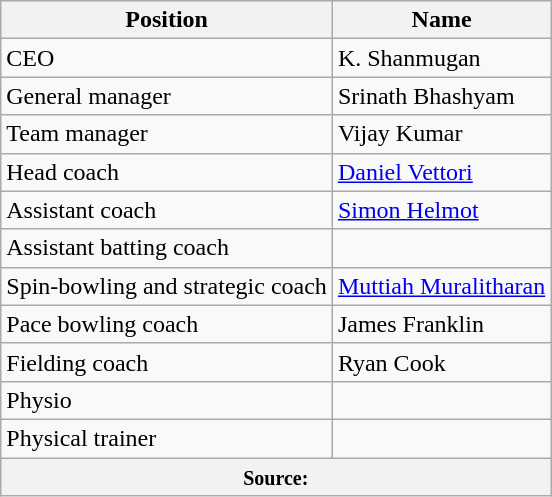<table class="wikitable">
<tr>
<th>Position</th>
<th>Name</th>
</tr>
<tr>
<td>CEO</td>
<td>K. Shanmugan</td>
</tr>
<tr>
<td>General manager</td>
<td>Srinath Bhashyam</td>
</tr>
<tr>
<td>Team manager</td>
<td>Vijay Kumar</td>
</tr>
<tr>
<td>Head coach</td>
<td><a href='#'>Daniel Vettori</a></td>
</tr>
<tr>
<td>Assistant coach</td>
<td><a href='#'>Simon Helmot</a></td>
</tr>
<tr>
<td>Assistant batting coach</td>
<td></td>
</tr>
<tr>
<td>Spin-bowling and strategic coach</td>
<td><a href='#'>Muttiah Muralitharan</a></td>
</tr>
<tr>
<td>Pace bowling coach</td>
<td>James Franklin</td>
</tr>
<tr>
<td>Fielding coach</td>
<td>Ryan Cook</td>
</tr>
<tr>
<td>Physio</td>
<td></td>
</tr>
<tr>
<td>Physical trainer</td>
<td></td>
</tr>
<tr>
<th colspan="2" style="text-align: center;"><small>Source:</small></th>
</tr>
</table>
